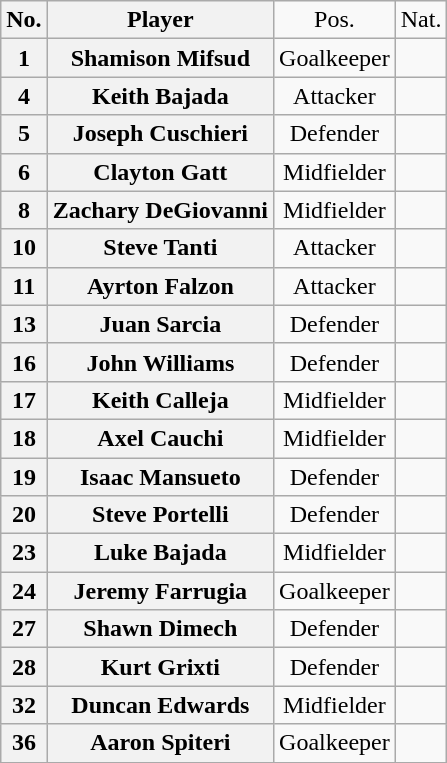<table class="wikitable sortable" align="center" style="text-align:center;">
<tr>
<th>No.</th>
<th>Player</th>
<td>Pos.</td>
<td>Nat.</td>
</tr>
<tr>
<th>1</th>
<th>Shamison Mifsud</th>
<td>Goalkeeper</td>
<td></td>
</tr>
<tr>
<th>4</th>
<th>Keith Bajada</th>
<td>Attacker</td>
<td></td>
</tr>
<tr>
<th>5</th>
<th>Joseph Cuschieri</th>
<td>Defender</td>
<td></td>
</tr>
<tr>
<th>6</th>
<th>Clayton Gatt</th>
<td>Midfielder</td>
<td></td>
</tr>
<tr>
<th>8</th>
<th>Zachary DeGiovanni</th>
<td>Midfielder</td>
<td></td>
</tr>
<tr>
<th>10</th>
<th>Steve Tanti</th>
<td>Attacker</td>
<td></td>
</tr>
<tr>
<th>11</th>
<th>Ayrton Falzon</th>
<td>Attacker</td>
<td></td>
</tr>
<tr>
<th>13</th>
<th>Juan Sarcia</th>
<td>Defender</td>
<td></td>
</tr>
<tr>
<th>16</th>
<th>John Williams</th>
<td>Defender</td>
<td></td>
</tr>
<tr>
<th>17</th>
<th>Keith Calleja</th>
<td>Midfielder</td>
<td></td>
</tr>
<tr>
<th>18</th>
<th>Axel Cauchi</th>
<td>Midfielder</td>
<td></td>
</tr>
<tr>
<th>19</th>
<th>Isaac Mansueto</th>
<td>Defender</td>
<td></td>
</tr>
<tr>
<th>20</th>
<th>Steve Portelli</th>
<td>Defender</td>
<td></td>
</tr>
<tr>
<th>23</th>
<th>Luke Bajada</th>
<td>Midfielder</td>
<td></td>
</tr>
<tr>
<th>24</th>
<th>Jeremy Farrugia</th>
<td>Goalkeeper</td>
<td></td>
</tr>
<tr>
<th>27</th>
<th>Shawn Dimech</th>
<td>Defender</td>
<td></td>
</tr>
<tr>
<th>28</th>
<th>Kurt Grixti</th>
<td>Defender</td>
<td></td>
</tr>
<tr>
<th>32</th>
<th>Duncan Edwards</th>
<td>Midfielder</td>
<td></td>
</tr>
<tr>
<th>36</th>
<th>Aaron Spiteri</th>
<td>Goalkeeper</td>
<td></td>
</tr>
<tr>
</tr>
</table>
